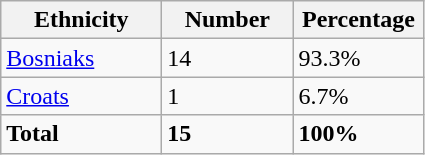<table class="wikitable">
<tr>
<th width="100px">Ethnicity</th>
<th width="80px">Number</th>
<th width="80px">Percentage</th>
</tr>
<tr>
<td><a href='#'>Bosniaks</a></td>
<td>14</td>
<td>93.3%</td>
</tr>
<tr>
<td><a href='#'>Croats</a></td>
<td>1</td>
<td>6.7%</td>
</tr>
<tr>
<td><strong>Total</strong></td>
<td><strong>15</strong></td>
<td><strong>100%</strong></td>
</tr>
</table>
